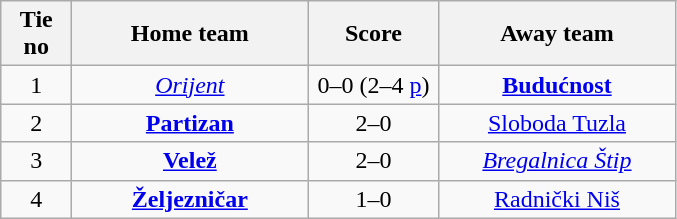<table class="wikitable" style="text-align: center">
<tr>
<th width=40>Tie no</th>
<th width=150>Home team</th>
<th width=80>Score</th>
<th width=150>Away team</th>
</tr>
<tr>
<td>1</td>
<td><em><a href='#'>Orijent</a></em></td>
<td>0–0 (2–4 <a href='#'>p</a>)</td>
<td><strong><a href='#'>Budućnost</a></strong></td>
</tr>
<tr>
<td>2</td>
<td><strong><a href='#'>Partizan</a></strong></td>
<td>2–0</td>
<td><a href='#'>Sloboda Tuzla</a></td>
</tr>
<tr>
<td>3</td>
<td><strong><a href='#'>Velež</a></strong></td>
<td>2–0</td>
<td><em><a href='#'>Bregalnica Štip</a></em></td>
</tr>
<tr>
<td>4</td>
<td><strong><a href='#'>Željezničar</a></strong></td>
<td>1–0</td>
<td><a href='#'>Radnički Niš</a></td>
</tr>
</table>
